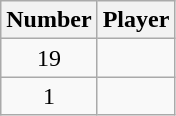<table class="wikitable sortable" style="text-align:center; padding:4px; border-spacing=0;">
<tr>
<th>Number</th>
<th>Player</th>
</tr>
<tr>
<td>19</td>
<td align=left></td>
</tr>
<tr>
<td>1</td>
<td align=left></td>
</tr>
</table>
